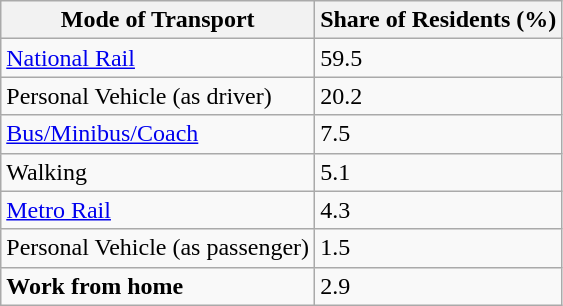<table class="wikitable sortable">
<tr>
<th>Mode of Transport</th>
<th>Share of Residents (%)</th>
</tr>
<tr>
<td><a href='#'>National Rail</a></td>
<td>59.5</td>
</tr>
<tr>
<td>Personal Vehicle (as driver)</td>
<td>20.2</td>
</tr>
<tr>
<td><a href='#'>Bus/Minibus/Coach</a></td>
<td>7.5</td>
</tr>
<tr>
<td>Walking</td>
<td>5.1</td>
</tr>
<tr>
<td><a href='#'>Metro Rail</a></td>
<td>4.3</td>
</tr>
<tr>
<td>Personal Vehicle (as passenger)</td>
<td>1.5</td>
</tr>
<tr>
<td><strong>Work from home</strong></td>
<td>2.9</td>
</tr>
</table>
